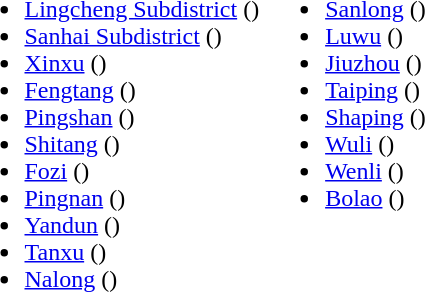<table>
<tr>
<td valign=top><br><ul><li><a href='#'>Lingcheng Subdistrict</a> ()</li><li><a href='#'>Sanhai Subdistrict</a> ()</li><li><a href='#'>Xinxu</a> ()</li><li><a href='#'>Fengtang</a> ()</li><li><a href='#'>Pingshan</a> ()</li><li><a href='#'>Shitang</a> ()</li><li><a href='#'>Fozi</a> ()</li><li><a href='#'>Pingnan</a> ()</li><li><a href='#'>Yandun</a> ()</li><li><a href='#'>Tanxu</a> ()</li><li><a href='#'>Nalong</a> ()</li></ul></td>
<td valign=top><br><ul><li><a href='#'>Sanlong</a> ()</li><li><a href='#'>Luwu</a> ()</li><li><a href='#'>Jiuzhou</a> ()</li><li><a href='#'>Taiping</a> ()</li><li><a href='#'>Shaping</a> ()</li><li><a href='#'>Wuli</a> ()</li><li><a href='#'>Wenli</a> ()</li><li><a href='#'>Bolao</a> ()</li></ul></td>
</tr>
</table>
